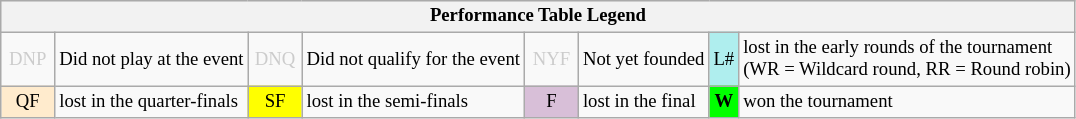<table class="wikitable" style="font-size:78%;">
<tr style="background:#efefef;">
<th colspan="8">Performance Table Legend</th>
</tr>
<tr>
<td style="color:#ccc; text-align:center; width:30px;">DNP</td>
<td>Did not play at the event</td>
<td style="color:#ccc; text-align:center; width:30px;">DNQ</td>
<td>Did not qualify for the event</td>
<td style="color:#ccc; text-align:center; width:30px;">NYF</td>
<td>Not yet founded</td>
<td style="text-align:center; background:#afeeee;">L#</td>
<td>lost in the early rounds of the tournament<br>(WR = Wildcard round, RR = Round robin)</td>
</tr>
<tr>
<td style="text-align:center; background:#ffebcd;">QF</td>
<td>lost in the quarter-finals</td>
<td style="text-align:center; background:yellow;">SF</td>
<td>lost in the semi-finals</td>
<td style="text-align:center; background:thistle;">F</td>
<td>lost in the final</td>
<td style="text-align:center; background:#0f0;"><strong>W</strong></td>
<td>won the tournament</td>
</tr>
</table>
